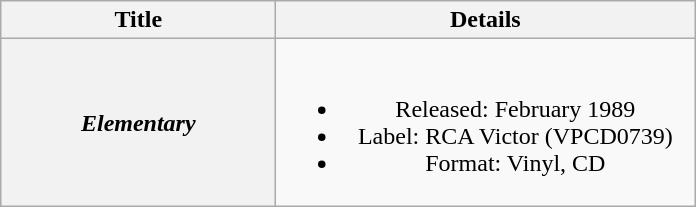<table class="wikitable plainrowheaders" style="text-align:center;" border="1">
<tr>
<th scope="col" style="width:11em;">Title</th>
<th scope="col" style="width:17em;">Details</th>
</tr>
<tr>
<th scope="row"><em>Elementary</em></th>
<td><br><ul><li>Released: February 1989</li><li>Label: RCA Victor (VPCD0739)</li><li>Format: Vinyl, CD</li></ul></td>
</tr>
</table>
